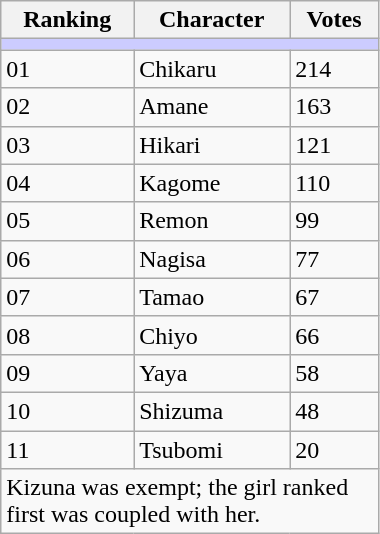<table class="wikitable" width="20%">
<tr>
<th>Ranking</th>
<th>Character</th>
<th>Votes</th>
</tr>
<tr>
<td colspan="5" bgcolor="#CCCCFF"></td>
</tr>
<tr>
<td>01</td>
<td>Chikaru</td>
<td>214</td>
</tr>
<tr>
<td>02</td>
<td>Amane</td>
<td>163</td>
</tr>
<tr>
<td>03</td>
<td>Hikari</td>
<td>121</td>
</tr>
<tr>
<td>04</td>
<td>Kagome</td>
<td>110</td>
</tr>
<tr>
<td>05</td>
<td>Remon</td>
<td>99</td>
</tr>
<tr>
<td>06</td>
<td>Nagisa</td>
<td>77</td>
</tr>
<tr>
<td>07</td>
<td>Tamao</td>
<td>67</td>
</tr>
<tr>
<td>08</td>
<td>Chiyo</td>
<td>66</td>
</tr>
<tr>
<td>09</td>
<td>Yaya</td>
<td>58</td>
</tr>
<tr>
<td>10</td>
<td>Shizuma</td>
<td>48</td>
</tr>
<tr>
<td>11</td>
<td>Tsubomi</td>
<td>20</td>
</tr>
<tr>
<td colspan="5">Kizuna was exempt; the girl ranked first was coupled with her.</td>
</tr>
</table>
